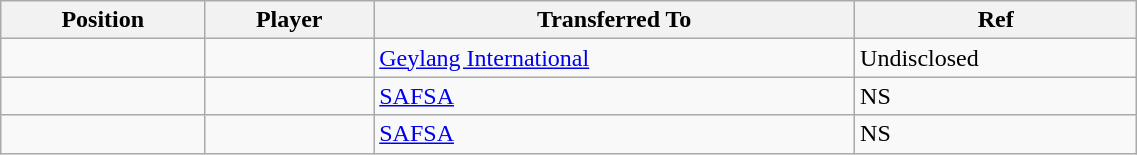<table class="wikitable sortable" style="width:60%; text-align:center; font-size:100%; text-align:left;">
<tr>
<th><strong>Position</strong></th>
<th><strong>Player</strong></th>
<th><strong>Transferred To</strong></th>
<th><strong>Ref</strong></th>
</tr>
<tr>
<td></td>
<td></td>
<td> <a href='#'>Geylang International</a></td>
<td>Undisclosed </td>
</tr>
<tr>
<td></td>
<td></td>
<td> <a href='#'>SAFSA</a></td>
<td>NS </td>
</tr>
<tr>
<td></td>
<td></td>
<td> <a href='#'>SAFSA</a></td>
<td>NS </td>
</tr>
</table>
